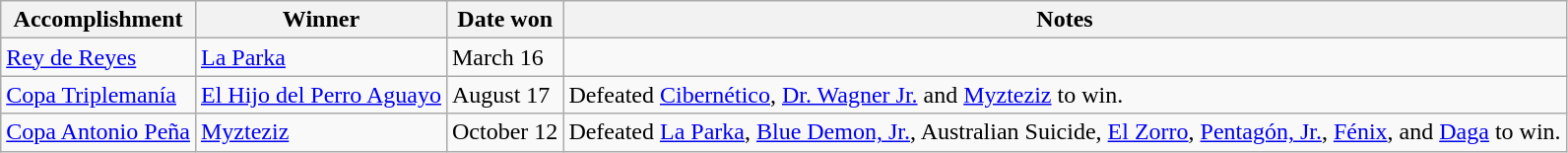<table class="wikitable">
<tr>
<th>Accomplishment</th>
<th>Winner</th>
<th>Date won</th>
<th>Notes</th>
</tr>
<tr>
<td><a href='#'>Rey de Reyes</a></td>
<td><a href='#'>La Parka</a></td>
<td>March 16</td>
<td></td>
</tr>
<tr>
<td><a href='#'>Copa Triplemanía</a></td>
<td><a href='#'>El Hijo del Perro Aguayo</a></td>
<td>August 17</td>
<td>Defeated <a href='#'>Cibernético</a>, <a href='#'>Dr. Wagner Jr.</a> and <a href='#'>Myzteziz</a> to win.</td>
</tr>
<tr>
<td><a href='#'>Copa Antonio Peña</a></td>
<td><a href='#'>Myzteziz</a></td>
<td>October 12</td>
<td>Defeated <a href='#'>La Parka</a>, <a href='#'>Blue Demon, Jr.</a>, Australian Suicide, <a href='#'>El Zorro</a>, <a href='#'>Pentagón, Jr.</a>, <a href='#'>Fénix</a>, and <a href='#'>Daga</a> to win.</td>
</tr>
</table>
